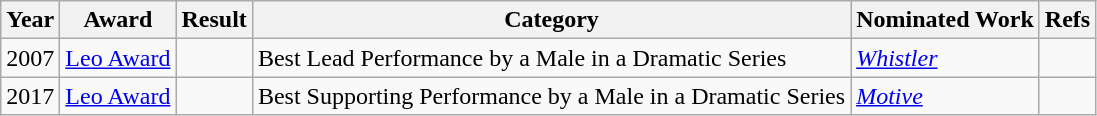<table class="wikitable">
<tr>
<th>Year</th>
<th>Award</th>
<th>Result</th>
<th>Category</th>
<th>Nominated Work</th>
<th>Refs</th>
</tr>
<tr>
<td>2007</td>
<td><a href='#'>Leo Award</a></td>
<td></td>
<td>Best Lead Performance by a Male in a Dramatic Series</td>
<td><em><a href='#'>Whistler</a></em></td>
<td></td>
</tr>
<tr>
<td>2017</td>
<td><a href='#'>Leo Award</a></td>
<td></td>
<td>Best Supporting Performance by a Male in a Dramatic Series</td>
<td><em><a href='#'>Motive</a></em></td>
<td></td>
</tr>
</table>
